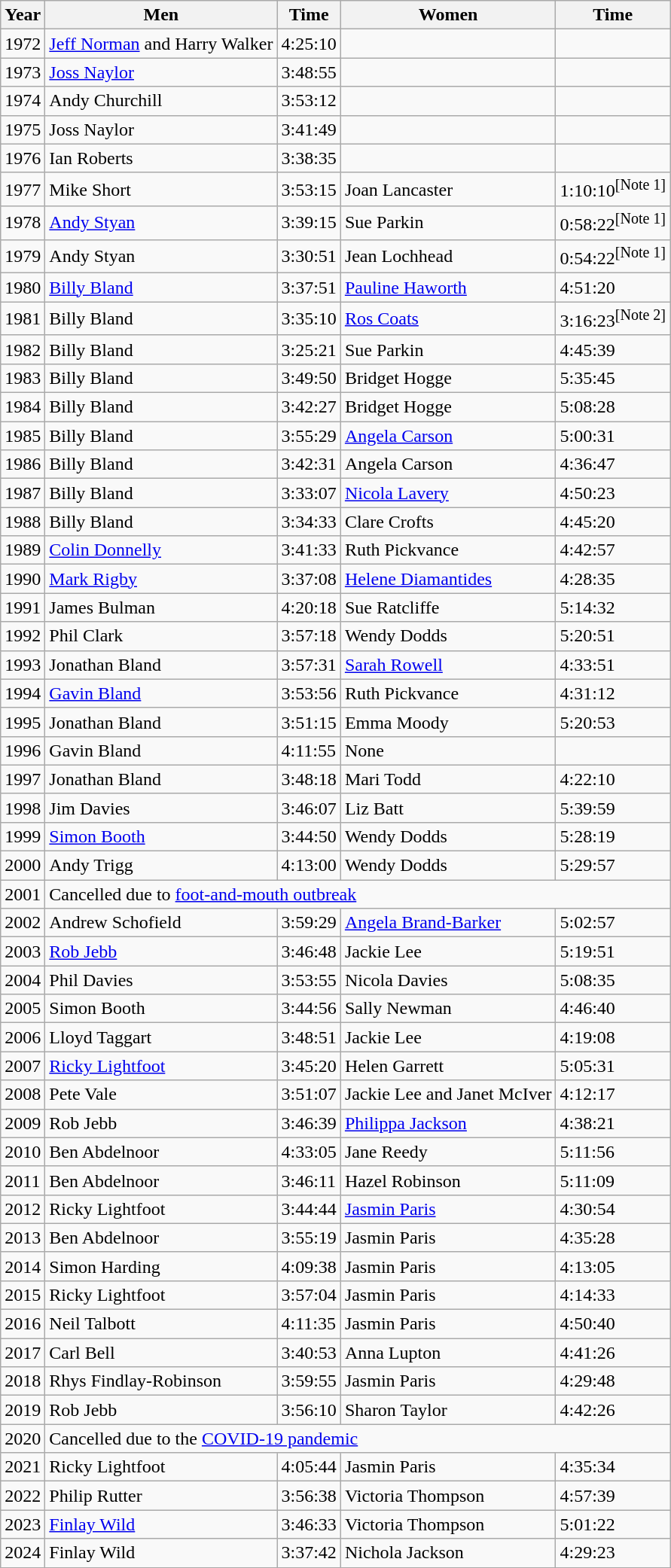<table class="wikitable sortable">
<tr>
<th>Year</th>
<th>Men</th>
<th>Time</th>
<th>Women</th>
<th>Time</th>
</tr>
<tr>
<td>1972</td>
<td><a href='#'>Jeff Norman</a> and Harry Walker</td>
<td>4:25:10</td>
<td></td>
<td></td>
</tr>
<tr>
<td>1973</td>
<td><a href='#'>Joss Naylor</a></td>
<td>3:48:55</td>
<td></td>
<td></td>
</tr>
<tr>
<td>1974</td>
<td>Andy Churchill</td>
<td>3:53:12</td>
<td></td>
<td></td>
</tr>
<tr>
<td>1975</td>
<td>Joss Naylor</td>
<td>3:41:49</td>
<td></td>
<td></td>
</tr>
<tr>
<td>1976</td>
<td>Ian Roberts</td>
<td>3:38:35</td>
<td></td>
<td></td>
</tr>
<tr>
<td>1977</td>
<td>Mike Short</td>
<td>3:53:15</td>
<td>Joan Lancaster</td>
<td>1:10:10<sup>[Note 1]</sup></td>
</tr>
<tr>
<td>1978</td>
<td><a href='#'>Andy Styan</a></td>
<td>3:39:15</td>
<td>Sue Parkin</td>
<td>0:58:22<sup>[Note 1]</sup></td>
</tr>
<tr>
<td>1979</td>
<td>Andy Styan</td>
<td>3:30:51</td>
<td>Jean Lochhead</td>
<td>0:54:22<sup>[Note 1]</sup></td>
</tr>
<tr>
<td>1980</td>
<td><a href='#'>Billy Bland</a></td>
<td>3:37:51</td>
<td><a href='#'>Pauline Haworth</a></td>
<td>4:51:20</td>
</tr>
<tr>
<td>1981</td>
<td>Billy Bland</td>
<td>3:35:10</td>
<td><a href='#'>Ros Coats</a></td>
<td>3:16:23<sup>[Note 2]</sup></td>
</tr>
<tr>
<td>1982</td>
<td>Billy Bland</td>
<td>3:25:21</td>
<td>Sue Parkin</td>
<td>4:45:39</td>
</tr>
<tr>
<td>1983</td>
<td>Billy Bland</td>
<td>3:49:50</td>
<td>Bridget Hogge</td>
<td>5:35:45</td>
</tr>
<tr>
<td>1984</td>
<td>Billy Bland</td>
<td>3:42:27</td>
<td>Bridget Hogge</td>
<td>5:08:28</td>
</tr>
<tr>
<td>1985</td>
<td>Billy Bland</td>
<td>3:55:29</td>
<td><a href='#'>Angela Carson</a></td>
<td>5:00:31</td>
</tr>
<tr>
<td>1986</td>
<td>Billy Bland</td>
<td>3:42:31</td>
<td>Angela Carson</td>
<td>4:36:47</td>
</tr>
<tr>
<td>1987</td>
<td>Billy Bland</td>
<td>3:33:07</td>
<td><a href='#'>Nicola Lavery</a></td>
<td>4:50:23</td>
</tr>
<tr>
<td>1988</td>
<td>Billy Bland</td>
<td>3:34:33</td>
<td>Clare Crofts</td>
<td>4:45:20</td>
</tr>
<tr>
<td>1989</td>
<td><a href='#'>Colin Donnelly</a></td>
<td>3:41:33</td>
<td>Ruth Pickvance</td>
<td>4:42:57</td>
</tr>
<tr>
<td>1990</td>
<td><a href='#'>Mark Rigby</a></td>
<td>3:37:08</td>
<td><a href='#'>Helene Diamantides</a></td>
<td>4:28:35</td>
</tr>
<tr>
<td>1991</td>
<td>James Bulman</td>
<td>4:20:18</td>
<td>Sue Ratcliffe</td>
<td>5:14:32</td>
</tr>
<tr>
<td>1992</td>
<td>Phil Clark</td>
<td>3:57:18</td>
<td>Wendy Dodds</td>
<td>5:20:51</td>
</tr>
<tr>
<td>1993</td>
<td>Jonathan Bland</td>
<td>3:57:31</td>
<td><a href='#'>Sarah Rowell</a></td>
<td>4:33:51</td>
</tr>
<tr>
<td>1994</td>
<td><a href='#'>Gavin Bland</a></td>
<td>3:53:56</td>
<td>Ruth Pickvance</td>
<td>4:31:12</td>
</tr>
<tr>
<td>1995</td>
<td>Jonathan Bland</td>
<td>3:51:15</td>
<td>Emma Moody</td>
<td>5:20:53</td>
</tr>
<tr>
<td>1996</td>
<td>Gavin Bland</td>
<td>4:11:55</td>
<td>None</td>
<td></td>
</tr>
<tr>
<td>1997</td>
<td>Jonathan Bland</td>
<td>3:48:18</td>
<td>Mari Todd</td>
<td>4:22:10</td>
</tr>
<tr>
<td>1998</td>
<td>Jim Davies</td>
<td>3:46:07</td>
<td>Liz Batt</td>
<td>5:39:59</td>
</tr>
<tr>
<td>1999</td>
<td><a href='#'>Simon Booth</a></td>
<td>3:44:50</td>
<td>Wendy Dodds</td>
<td>5:28:19</td>
</tr>
<tr>
<td>2000</td>
<td>Andy Trigg</td>
<td>4:13:00</td>
<td>Wendy Dodds</td>
<td>5:29:57</td>
</tr>
<tr>
<td>2001</td>
<td colspan="4">Cancelled due to <a href='#'>foot-and-mouth outbreak</a></td>
</tr>
<tr>
<td>2002</td>
<td>Andrew Schofield</td>
<td>3:59:29</td>
<td><a href='#'>Angela Brand-Barker</a></td>
<td>5:02:57</td>
</tr>
<tr>
<td>2003</td>
<td><a href='#'>Rob Jebb</a></td>
<td>3:46:48</td>
<td>Jackie Lee</td>
<td>5:19:51</td>
</tr>
<tr>
<td>2004</td>
<td>Phil Davies</td>
<td>3:53:55</td>
<td>Nicola Davies</td>
<td>5:08:35</td>
</tr>
<tr>
<td>2005</td>
<td>Simon Booth</td>
<td>3:44:56</td>
<td>Sally Newman</td>
<td>4:46:40</td>
</tr>
<tr>
<td>2006</td>
<td>Lloyd Taggart</td>
<td>3:48:51</td>
<td>Jackie Lee</td>
<td>4:19:08</td>
</tr>
<tr>
<td>2007</td>
<td><a href='#'>Ricky Lightfoot</a></td>
<td>3:45:20</td>
<td>Helen Garrett</td>
<td>5:05:31</td>
</tr>
<tr>
<td>2008</td>
<td>Pete Vale</td>
<td>3:51:07</td>
<td>Jackie Lee and Janet McIver</td>
<td>4:12:17</td>
</tr>
<tr>
<td>2009</td>
<td>Rob Jebb</td>
<td>3:46:39</td>
<td><a href='#'>Philippa Jackson</a></td>
<td>4:38:21</td>
</tr>
<tr>
<td>2010</td>
<td>Ben Abdelnoor</td>
<td>4:33:05</td>
<td>Jane Reedy</td>
<td>5:11:56</td>
</tr>
<tr>
<td>2011</td>
<td>Ben Abdelnoor</td>
<td>3:46:11</td>
<td>Hazel Robinson</td>
<td>5:11:09</td>
</tr>
<tr>
<td>2012</td>
<td>Ricky Lightfoot</td>
<td>3:44:44</td>
<td><a href='#'>Jasmin Paris</a></td>
<td>4:30:54</td>
</tr>
<tr>
<td>2013</td>
<td>Ben Abdelnoor</td>
<td>3:55:19</td>
<td>Jasmin Paris</td>
<td>4:35:28</td>
</tr>
<tr>
<td>2014</td>
<td>Simon Harding</td>
<td>4:09:38</td>
<td>Jasmin Paris</td>
<td>4:13:05</td>
</tr>
<tr>
<td>2015</td>
<td>Ricky Lightfoot</td>
<td>3:57:04</td>
<td>Jasmin Paris</td>
<td>4:14:33</td>
</tr>
<tr>
<td>2016</td>
<td>Neil Talbott</td>
<td>4:11:35</td>
<td>Jasmin Paris</td>
<td>4:50:40</td>
</tr>
<tr>
<td>2017</td>
<td>Carl Bell</td>
<td>3:40:53</td>
<td>Anna Lupton</td>
<td>4:41:26</td>
</tr>
<tr>
<td>2018</td>
<td>Rhys Findlay-Robinson</td>
<td>3:59:55</td>
<td>Jasmin Paris</td>
<td>4:29:48</td>
</tr>
<tr>
<td>2019</td>
<td>Rob Jebb</td>
<td>3:56:10</td>
<td>Sharon Taylor</td>
<td>4:42:26</td>
</tr>
<tr>
<td>2020</td>
<td colspan="4">Cancelled due to the <a href='#'>COVID-19 pandemic</a></td>
</tr>
<tr>
<td>2021</td>
<td>Ricky Lightfoot</td>
<td>4:05:44</td>
<td>Jasmin Paris</td>
<td>4:35:34</td>
</tr>
<tr>
<td>2022</td>
<td>Philip Rutter</td>
<td>3:56:38</td>
<td>Victoria Thompson</td>
<td>4:57:39</td>
</tr>
<tr>
<td>2023</td>
<td><a href='#'>Finlay Wild</a></td>
<td>3:46:33</td>
<td>Victoria Thompson</td>
<td>5:01:22</td>
</tr>
<tr>
<td>2024</td>
<td>Finlay Wild</td>
<td>3:37:42</td>
<td>Nichola Jackson</td>
<td>4:29:23</td>
</tr>
</table>
